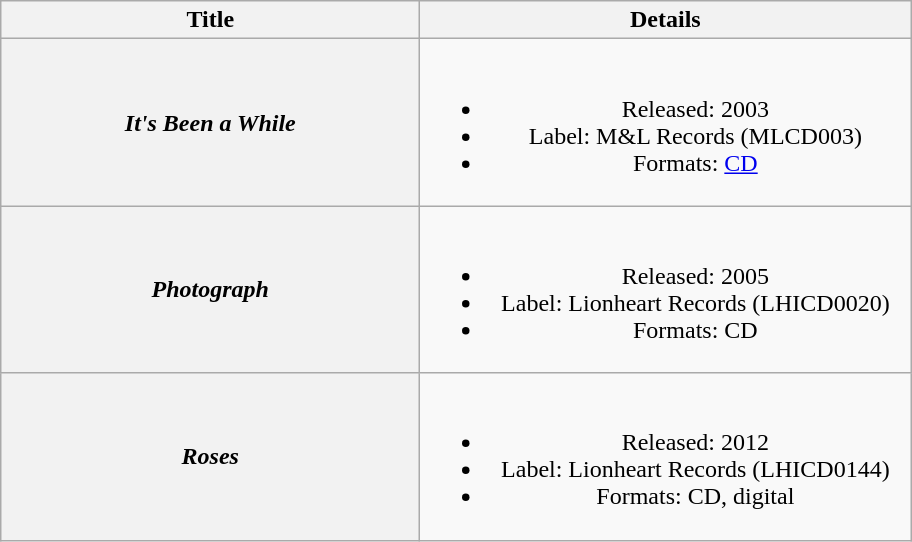<table class="wikitable plainrowheaders" style="text-align:center;">
<tr>
<th scope="col" rowspan="1" style="width:17em;">Title</th>
<th scope="col" rowspan="1" style="width:20em;">Details</th>
</tr>
<tr>
<th scope="row"><em>It's Been a While</em></th>
<td><br><ul><li>Released: 2003</li><li>Label: M&L Records (MLCD003)</li><li>Formats: <a href='#'>CD</a></li></ul></td>
</tr>
<tr>
<th scope="row"><em>Photograph</em></th>
<td><br><ul><li>Released: 2005</li><li>Label: Lionheart Records (LHICD0020)</li><li>Formats: CD</li></ul></td>
</tr>
<tr>
<th scope="row"><em>Roses</em></th>
<td><br><ul><li>Released: 2012</li><li>Label: Lionheart Records (LHICD0144)</li><li>Formats: CD, digital</li></ul></td>
</tr>
</table>
